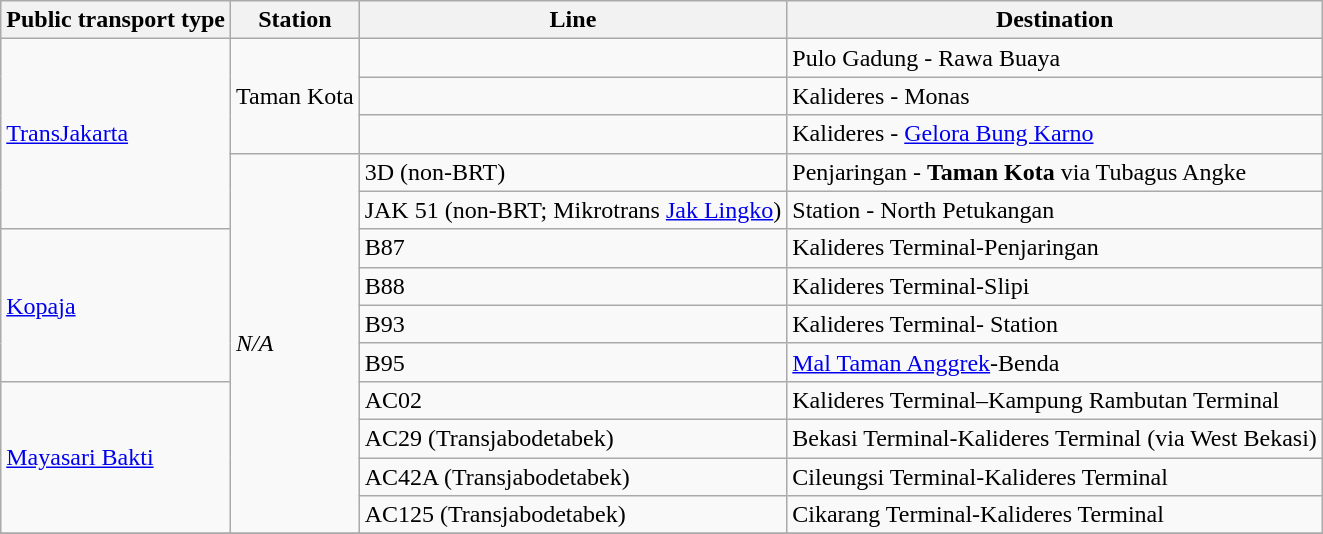<table class=wikitable>
<tr>
<th>Public transport type</th>
<th>Station</th>
<th>Line</th>
<th>Destination</th>
</tr>
<tr>
<td rowspan="5"><a href='#'>TransJakarta</a></td>
<td rowspan="3">Taman Kota</td>
<td></td>
<td>Pulo Gadung - Rawa Buaya</td>
</tr>
<tr>
<td></td>
<td>Kalideres - Monas</td>
</tr>
<tr>
<td></td>
<td>Kalideres - <a href='#'>Gelora Bung Karno</a></td>
</tr>
<tr>
<td rowspan="10"><em>N/A</em></td>
<td>3D (non-BRT)</td>
<td>Penjaringan - <strong>Taman Kota</strong> via Tubagus Angke</td>
</tr>
<tr>
<td>JAK 51 (non-BRT; Mikrotrans <a href='#'>Jak Lingko</a>)</td>
<td> Station - North Petukangan</td>
</tr>
<tr>
<td rowspan="4"><a href='#'>Kopaja</a></td>
<td>B87</td>
<td>Kalideres Terminal-Penjaringan</td>
</tr>
<tr>
<td>B88</td>
<td>Kalideres Terminal-Slipi</td>
</tr>
<tr>
<td>B93</td>
<td>Kalideres Terminal- Station</td>
</tr>
<tr>
<td>B95</td>
<td><a href='#'>Mal Taman Anggrek</a>-Benda</td>
</tr>
<tr>
<td rowspan="4"><a href='#'>Mayasari Bakti</a></td>
<td>AC02</td>
<td>Kalideres Terminal–Kampung Rambutan Terminal</td>
</tr>
<tr>
<td>AC29 (Transjabodetabek)</td>
<td>Bekasi Terminal-Kalideres Terminal (via West Bekasi)</td>
</tr>
<tr>
<td>AC42A (Transjabodetabek)</td>
<td>Cileungsi Terminal-Kalideres Terminal</td>
</tr>
<tr>
<td>AC125 (Transjabodetabek)</td>
<td>Cikarang Terminal-Kalideres Terminal</td>
</tr>
<tr>
</tr>
</table>
